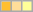<table class=wikitable style="font-size: 95%">
<tr>
<td bgcolor=ffbf2f></td>
<td bgcolor=ffdd99></td>
<td bgcolor=ffff99></td>
</tr>
</table>
